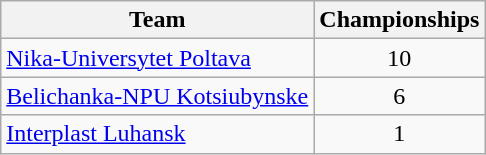<table class="wikitable">
<tr>
<th>Team</th>
<th>Championships</th>
</tr>
<tr>
<td><a href='#'>Nika-Universytet Poltava</a></td>
<td align=center>10</td>
</tr>
<tr>
<td><a href='#'>Belichanka-NPU Kotsiubynske</a></td>
<td align=center>6</td>
</tr>
<tr>
<td><a href='#'>Interplast Luhansk</a></td>
<td align=center>1</td>
</tr>
</table>
